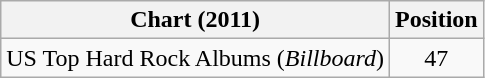<table class="wikitable">
<tr>
<th>Chart (2011)</th>
<th>Position</th>
</tr>
<tr>
<td>US Top Hard Rock Albums (<em>Billboard</em>)</td>
<td align="center">47</td>
</tr>
</table>
